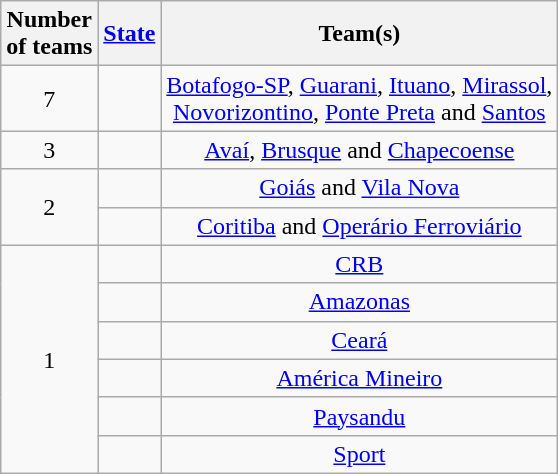<table class="wikitable" style="text-align:center">
<tr>
<th>Number<br>of teams</th>
<th><a href='#'>State</a></th>
<th>Team(s)</th>
</tr>
<tr>
<td>7</td>
<td align=left></td>
<td><a href='#'>Botafogo-SP</a>, <a href='#'>Guarani</a>, <a href='#'>Ituano</a>, <a href='#'>Mirassol</a>,<br><a href='#'>Novorizontino</a>, <a href='#'>Ponte Preta</a> and <a href='#'>Santos</a></td>
</tr>
<tr>
<td>3</td>
<td align=left></td>
<td><a href='#'>Avaí</a>, <a href='#'>Brusque</a> and <a href='#'>Chapecoense</a></td>
</tr>
<tr>
<td rowspan=2>2</td>
<td align=left></td>
<td><a href='#'>Goiás</a> and <a href='#'>Vila Nova</a></td>
</tr>
<tr>
<td align=left></td>
<td><a href='#'>Coritiba</a> and <a href='#'>Operário Ferroviário</a></td>
</tr>
<tr>
<td rowspan=6>1</td>
<td align=left></td>
<td><a href='#'>CRB</a></td>
</tr>
<tr>
<td align=left></td>
<td><a href='#'>Amazonas</a></td>
</tr>
<tr>
<td align=left></td>
<td><a href='#'>Ceará</a></td>
</tr>
<tr>
<td align=left></td>
<td><a href='#'>América Mineiro</a></td>
</tr>
<tr>
<td align=left></td>
<td><a href='#'>Paysandu</a></td>
</tr>
<tr>
<td align=left></td>
<td><a href='#'>Sport</a></td>
</tr>
</table>
